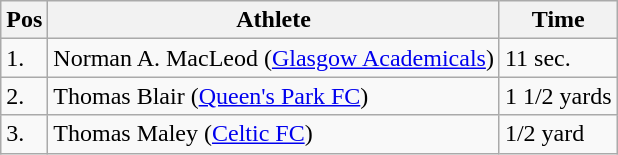<table class="wikitable">
<tr>
<th>Pos</th>
<th>Athlete</th>
<th>Time</th>
</tr>
<tr>
<td>1.</td>
<td>Norman A. MacLeod (<a href='#'>Glasgow Academicals</a>)</td>
<td>11 sec.</td>
</tr>
<tr>
<td>2.</td>
<td>Thomas Blair (<a href='#'>Queen's Park FC</a>)</td>
<td>1 1/2 yards</td>
</tr>
<tr>
<td>3.</td>
<td>Thomas Maley (<a href='#'>Celtic FC</a>)</td>
<td>1/2 yard</td>
</tr>
</table>
